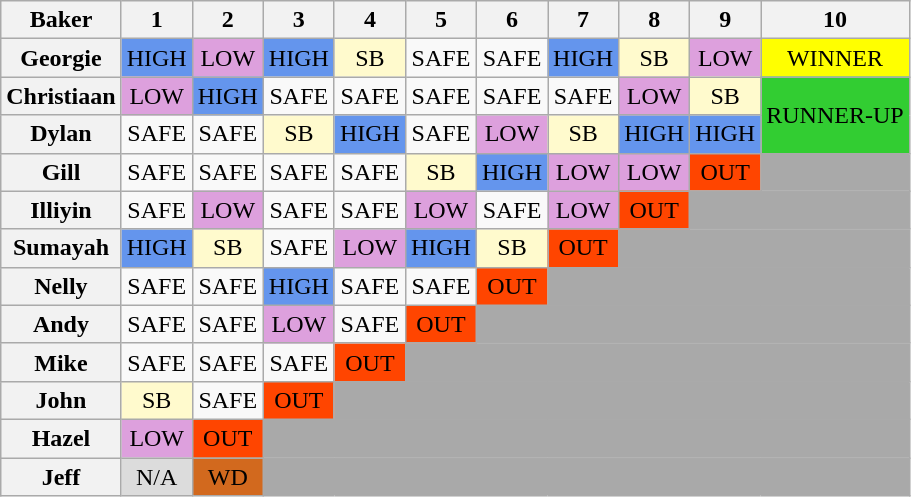<table class="wikitable" style="text-align:center">
<tr>
<th scope="col">Baker</th>
<th scope="col">1</th>
<th scope="col">2</th>
<th scope="col">3</th>
<th scope="col">4</th>
<th scope="col">5</th>
<th scope="col">6</th>
<th scope="col">7</th>
<th scope="col">8</th>
<th scope="col">9</th>
<th scope="col">10</th>
</tr>
<tr>
<th scope="row">Georgie</th>
<td style="background:CornflowerBlue">HIGH</td>
<td style="background:Plum">LOW</td>
<td style="background:CornflowerBlue">HIGH</td>
<td style="background:LemonChiffon">SB</td>
<td>SAFE</td>
<td>SAFE</td>
<td style="background:CornflowerBlue">HIGH</td>
<td style="background:LemonChiffon">SB</td>
<td style="background:Plum">LOW</td>
<td style="background:Yellow;">WINNER</td>
</tr>
<tr>
<th scope="row">Christiaan</th>
<td style="background:Plum">LOW</td>
<td style="background:CornflowerBlue">HIGH</td>
<td>SAFE</td>
<td>SAFE</td>
<td>SAFE</td>
<td>SAFE</td>
<td>SAFE</td>
<td style="background:Plum">LOW</td>
<td style="background:LemonChiffon">SB</td>
<td rowspan="2" style="background:LimeGreen">RUNNER-UP</td>
</tr>
<tr>
<th scope="row">Dylan</th>
<td>SAFE</td>
<td>SAFE</td>
<td style="background:LemonChiffon">SB</td>
<td style="background:CornflowerBlue">HIGH</td>
<td>SAFE</td>
<td style="background:Plum">LOW</td>
<td style="background:LemonChiffon">SB</td>
<td style="background:CornflowerBlue">HIGH</td>
<td style="background:CornflowerBlue">HIGH</td>
</tr>
<tr>
<th scope="row">Gill</th>
<td>SAFE</td>
<td>SAFE</td>
<td>SAFE</td>
<td>SAFE</td>
<td style="background:LemonChiffon">SB</td>
<td style="background:CornflowerBlue">HIGH</td>
<td style="background:Plum">LOW</td>
<td style="background:Plum">LOW</td>
<td style="background:OrangeRed">OUT</td>
<td style="background:darkgray"></td>
</tr>
<tr>
<th scope="row">Illiyin</th>
<td>SAFE</td>
<td style="background:Plum">LOW<small></small></td>
<td>SAFE</td>
<td>SAFE</td>
<td style="background:Plum">LOW</td>
<td>SAFE</td>
<td style="background:Plum">LOW</td>
<td style="background:OrangeRed">OUT</td>
<td colspan="2" style="background:darkgray"></td>
</tr>
<tr>
<th scope="row">Sumayah</th>
<td style="background:CornflowerBlue">HIGH</td>
<td style="background:LemonChiffon">SB</td>
<td>SAFE</td>
<td style="background:Plum">LOW</td>
<td style="background:CornflowerBlue">HIGH</td>
<td style="background:LemonChiffon">SB</td>
<td style="background:OrangeRed">OUT</td>
<td colspan="3" style="background:darkgray"></td>
</tr>
<tr>
<th scope="row">Nelly</th>
<td>SAFE</td>
<td>SAFE</td>
<td style="background:CornflowerBlue">HIGH</td>
<td>SAFE</td>
<td>SAFE</td>
<td style="background:OrangeRed">OUT</td>
<td colspan="4" style="background:darkgray"></td>
</tr>
<tr>
<th scope="row">Andy</th>
<td>SAFE</td>
<td>SAFE</td>
<td style="background:Plum">LOW</td>
<td>SAFE</td>
<td style="background:OrangeRed">OUT</td>
<td colspan="5" style="background:darkgray"></td>
</tr>
<tr>
<th scope="row">Mike</th>
<td>SAFE</td>
<td>SAFE</td>
<td>SAFE</td>
<td style="background:OrangeRed">OUT</td>
<td colspan="6" style="background:darkgray"></td>
</tr>
<tr>
<th scope="row">John</th>
<td style="background:LemonChiffon">SB</td>
<td>SAFE</td>
<td style="background:OrangeRed">OUT</td>
<td colspan="7" style="background:darkgray"></td>
</tr>
<tr>
<th scope="row">Hazel</th>
<td style="background:Plum">LOW</td>
<td style="background:OrangeRed">OUT</td>
<td colspan="8" style="background:darkgray"></td>
</tr>
<tr>
<th scope="row">Jeff</th>
<td style="background:Gainsboro;">N/A</td>
<td style="background:Chocolate;">WD</td>
<td colspan="8" style="background:darkgray"></td>
</tr>
</table>
